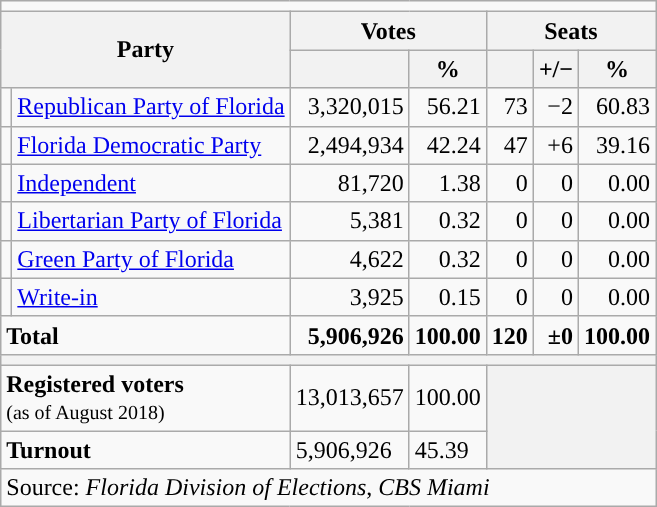<table class="wikitable">
<tr>
<td colspan="7"></td>
</tr>
<tr>
<th colspan="2" rowspan="2">Party</th>
<th colspan="2">Votes</th>
<th colspan="3">Seats</th>
</tr>
<tr>
<th></th>
<th>%</th>
<th></th>
<th>+/−</th>
<th>%</th>
</tr>
<tr>
<td style="background-color:"></td>
<td><a href='#'>Republican Party of Florida</a></td>
<td align="right">3,320,015</td>
<td align="right">56.21</td>
<td align="right">73</td>
<td align="right">−2</td>
<td align="right">60.83</td>
</tr>
<tr>
<td style="background-color:"></td>
<td><a href='#'>Florida Democratic Party</a></td>
<td align="right">2,494,934</td>
<td align="right">42.24</td>
<td align="right">47</td>
<td align="right">+6</td>
<td align="right">39.16</td>
</tr>
<tr>
<td style="background-color:"></td>
<td><a href='#'>Independent</a></td>
<td align="right">81,720</td>
<td align="right">1.38</td>
<td align="right">0</td>
<td align="right">0</td>
<td align="right">0.00</td>
</tr>
<tr>
<td style="background-color:"></td>
<td><a href='#'>Libertarian Party of Florida</a></td>
<td align="right">5,381</td>
<td align="right">0.32</td>
<td align="right">0</td>
<td align="right">0</td>
<td align="right">0.00</td>
</tr>
<tr>
<td style="background-color:"></td>
<td><a href='#'>Green Party of Florida</a></td>
<td align="right">4,622</td>
<td align="right">0.32</td>
<td align="right">0</td>
<td align="right">0</td>
<td align="right">0.00</td>
</tr>
<tr>
<td style="background-color:"></td>
<td><a href='#'>Write-in</a></td>
<td align="right">3,925</td>
<td align="right">0.15</td>
<td align="right">0</td>
<td align="right">0</td>
<td align="right">0.00</td>
</tr>
<tr>
<td colspan="2"><strong>Total</strong></td>
<td align="right"><strong>5,906,926</strong></td>
<td align="right"><strong>100.00</strong></td>
<td align="right"><strong>120</strong></td>
<td align="right"><strong>±0</strong></td>
<td align="right"><strong>100.00</strong></td>
</tr>
<tr>
<th colspan="7"></th>
</tr>
<tr>
<td colspan="2"><strong>Registered voters</strong><br><small>(as of August 2018)</small></td>
<td>13,013,657</td>
<td>100.00</td>
<th colspan="3" rowspan="2"></th>
</tr>
<tr>
<td colspan="2"><strong>Turnout</strong></td>
<td>5,906,926</td>
<td>45.39</td>
</tr>
<tr>
<td colspan="7">Source: <em>Florida Division of Elections</em>, <em>CBS Miami</em></td>
</tr>
</table>
